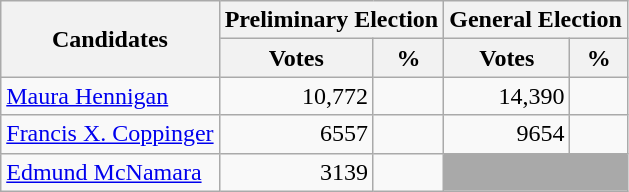<table class=wikitable>
<tr>
<th colspan=1 rowspan=2><strong>Candidates</strong></th>
<th colspan=2><strong>Preliminary Election</strong></th>
<th colspan=2><strong>General Election</strong></th>
</tr>
<tr>
<th>Votes</th>
<th>%</th>
<th>Votes</th>
<th>%</th>
</tr>
<tr>
<td><a href='#'>Maura Hennigan</a></td>
<td align="right">10,772</td>
<td align="right"></td>
<td align="right">14,390</td>
<td align="right"></td>
</tr>
<tr>
<td><a href='#'>Francis X. Coppinger</a></td>
<td align="right">6557</td>
<td align="right"></td>
<td align="right">9654</td>
<td align="right"></td>
</tr>
<tr>
<td><a href='#'>Edmund McNamara</a></td>
<td align="right">3139</td>
<td align="right"></td>
<td colspan=2 bgcolor=darkgray> </td>
</tr>
</table>
